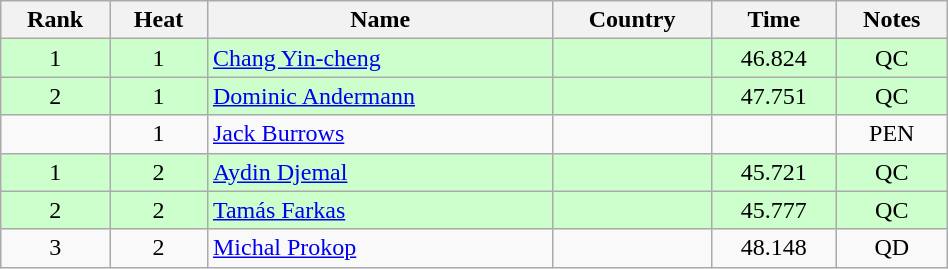<table class="wikitable sortable" style="text-align:center" width=50%>
<tr>
<th>Rank</th>
<th>Heat</th>
<th>Name</th>
<th>Country</th>
<th>Time</th>
<th>Notes</th>
</tr>
<tr bgcolor=ccffcc>
<td>1</td>
<td>1</td>
<td align=left><a href='#'>Chang Yin-cheng</a></td>
<td align=left></td>
<td>46.824</td>
<td>QC</td>
</tr>
<tr bgcolor=ccffcc>
<td>2</td>
<td>1</td>
<td align=left><a href='#'>Dominic Andermann</a></td>
<td align=left></td>
<td>47.751</td>
<td>QC</td>
</tr>
<tr>
<td></td>
<td>1</td>
<td align=left><a href='#'>Jack Burrows</a></td>
<td align=left></td>
<td></td>
<td>PEN</td>
</tr>
<tr bgcolor=ccffcc>
<td>1</td>
<td>2</td>
<td align=left><a href='#'>Aydin Djemal</a></td>
<td align=left></td>
<td>45.721</td>
<td>QC</td>
</tr>
<tr bgcolor=ccffcc>
<td>2</td>
<td>2</td>
<td align=left><a href='#'>Tamás Farkas</a></td>
<td align=left></td>
<td>45.777</td>
<td>QC</td>
</tr>
<tr>
<td>3</td>
<td>2</td>
<td align=left><a href='#'>Michal Prokop</a></td>
<td align=left></td>
<td>48.148</td>
<td>QD</td>
</tr>
</table>
